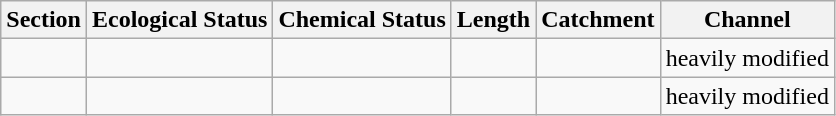<table class="wikitable">
<tr>
<th>Section</th>
<th>Ecological Status</th>
<th>Chemical Status</th>
<th>Length</th>
<th>Catchment</th>
<th>Channel</th>
</tr>
<tr>
<td></td>
<td></td>
<td></td>
<td></td>
<td></td>
<td>heavily modified</td>
</tr>
<tr>
<td></td>
<td></td>
<td></td>
<td></td>
<td></td>
<td>heavily modified</td>
</tr>
</table>
